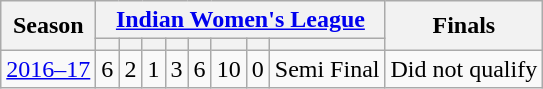<table class="wikitable sortable" style="text-align: center">
<tr>
<th scope="col" rowspan="2">Season</th>
<th colspan=8 class="unsortable"><a href='#'>Indian Women's League</a></th>
<th scope="col" rowspan=2 class="unsortable"><strong>Finals</strong></th>
</tr>
<tr>
<th></th>
<th></th>
<th></th>
<th></th>
<th></th>
<th></th>
<th></th>
<th></th>
</tr>
<tr>
<td><a href='#'>2016–17</a></td>
<td>6</td>
<td>2</td>
<td>1</td>
<td>3</td>
<td>6</td>
<td>10</td>
<td>0</td>
<td>Semi Final</td>
<td>Did not qualify</td>
</tr>
</table>
